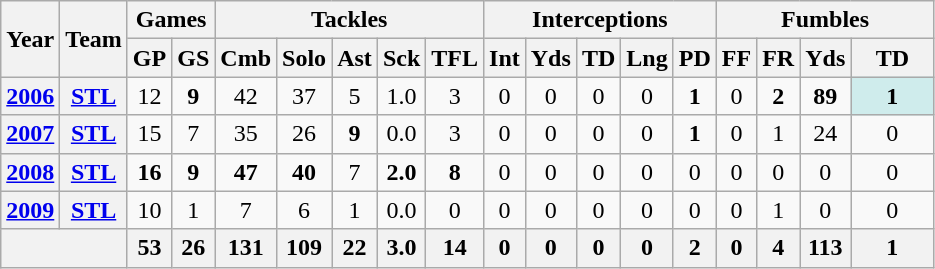<table class="wikitable" style="text-align:center">
<tr>
<th rowspan="2">Year</th>
<th rowspan="2">Team</th>
<th colspan="2">Games</th>
<th colspan="5">Tackles</th>
<th colspan="5">Interceptions</th>
<th colspan="4">Fumbles</th>
</tr>
<tr>
<th>GP</th>
<th>GS</th>
<th>Cmb</th>
<th>Solo</th>
<th>Ast</th>
<th>Sck</th>
<th>TFL</th>
<th>Int</th>
<th>Yds</th>
<th>TD</th>
<th>Lng</th>
<th>PD</th>
<th>FF</th>
<th>FR</th>
<th>Yds</th>
<th>TD</th>
</tr>
<tr>
<th><a href='#'>2006</a></th>
<th><a href='#'>STL</a></th>
<td>12</td>
<td><strong>9</strong></td>
<td>42</td>
<td>37</td>
<td>5</td>
<td>1.0</td>
<td>3</td>
<td>0</td>
<td>0</td>
<td>0</td>
<td>0</td>
<td><strong>1</strong></td>
<td>0</td>
<td><strong>2</strong></td>
<td><strong>89</strong></td>
<td style="background:#cfecec; width:3em;"><strong>1</strong></td>
</tr>
<tr>
<th><a href='#'>2007</a></th>
<th><a href='#'>STL</a></th>
<td>15</td>
<td>7</td>
<td>35</td>
<td>26</td>
<td><strong>9</strong></td>
<td>0.0</td>
<td>3</td>
<td>0</td>
<td>0</td>
<td>0</td>
<td>0</td>
<td><strong>1</strong></td>
<td>0</td>
<td>1</td>
<td>24</td>
<td>0</td>
</tr>
<tr>
<th><a href='#'>2008</a></th>
<th><a href='#'>STL</a></th>
<td><strong>16</strong></td>
<td><strong>9</strong></td>
<td><strong>47</strong></td>
<td><strong>40</strong></td>
<td>7</td>
<td><strong>2.0</strong></td>
<td><strong>8</strong></td>
<td>0</td>
<td>0</td>
<td>0</td>
<td>0</td>
<td>0</td>
<td>0</td>
<td>0</td>
<td>0</td>
<td>0</td>
</tr>
<tr>
<th><a href='#'>2009</a></th>
<th><a href='#'>STL</a></th>
<td>10</td>
<td>1</td>
<td>7</td>
<td>6</td>
<td>1</td>
<td>0.0</td>
<td>0</td>
<td>0</td>
<td>0</td>
<td>0</td>
<td>0</td>
<td>0</td>
<td>0</td>
<td>1</td>
<td>0</td>
<td>0</td>
</tr>
<tr>
<th colspan="2"></th>
<th>53</th>
<th>26</th>
<th>131</th>
<th>109</th>
<th>22</th>
<th>3.0</th>
<th>14</th>
<th>0</th>
<th>0</th>
<th>0</th>
<th>0</th>
<th>2</th>
<th>0</th>
<th>4</th>
<th>113</th>
<th>1</th>
</tr>
</table>
